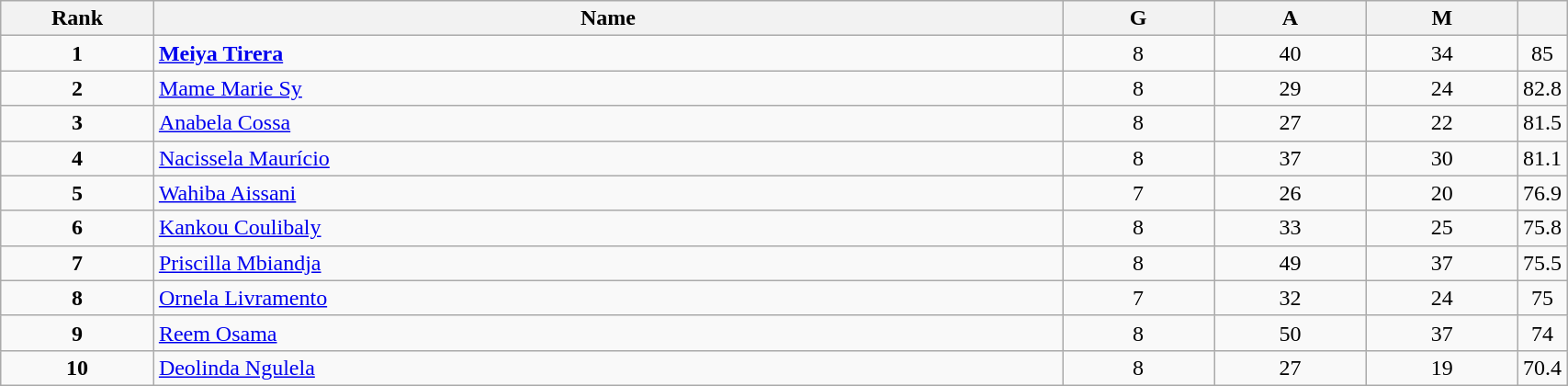<table class="wikitable" style="width:90%;">
<tr>
<th style="width:10%;">Rank</th>
<th style="width:60%;">Name</th>
<th style="width:10%;">G</th>
<th style="width:10%;">A</th>
<th style="width:10%;">M</th>
<th style="width:10%;"></th>
</tr>
<tr align=center>
<td><strong>1</strong></td>
<td align=left> <strong><a href='#'>Meiya Tirera</a></strong></td>
<td>8</td>
<td>40</td>
<td>34</td>
<td>85</td>
</tr>
<tr align=center>
<td><strong>2</strong></td>
<td align=left> <a href='#'>Mame Marie Sy</a></td>
<td>8</td>
<td>29</td>
<td>24</td>
<td>82.8</td>
</tr>
<tr align=center>
<td><strong>3</strong></td>
<td align=left> <a href='#'>Anabela Cossa</a></td>
<td>8</td>
<td>27</td>
<td>22</td>
<td>81.5</td>
</tr>
<tr align=center>
<td><strong>4</strong></td>
<td align=left> <a href='#'>Nacissela Maurício</a></td>
<td>8</td>
<td>37</td>
<td>30</td>
<td>81.1</td>
</tr>
<tr align=center>
<td><strong>5</strong></td>
<td align=left> <a href='#'>Wahiba Aissani</a></td>
<td>7</td>
<td>26</td>
<td>20</td>
<td>76.9</td>
</tr>
<tr align=center>
<td><strong>6</strong></td>
<td align=left> <a href='#'>Kankou Coulibaly</a></td>
<td>8</td>
<td>33</td>
<td>25</td>
<td>75.8</td>
</tr>
<tr align=center>
<td><strong>7</strong></td>
<td align=left> <a href='#'>Priscilla Mbiandja</a></td>
<td>8</td>
<td>49</td>
<td>37</td>
<td>75.5</td>
</tr>
<tr align=center>
<td><strong>8</strong></td>
<td align=left> <a href='#'>Ornela Livramento</a></td>
<td>7</td>
<td>32</td>
<td>24</td>
<td>75</td>
</tr>
<tr align=center>
<td><strong>9</strong></td>
<td align=left> <a href='#'>Reem Osama</a></td>
<td>8</td>
<td>50</td>
<td>37</td>
<td>74</td>
</tr>
<tr align=center>
<td><strong>10</strong></td>
<td align=left> <a href='#'>Deolinda Ngulela</a></td>
<td>8</td>
<td>27</td>
<td>19</td>
<td>70.4</td>
</tr>
</table>
